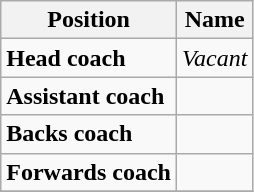<table class="wikitable">
<tr>
<th>Position</th>
<th>Name</th>
</tr>
<tr>
<td><strong>Head coach</strong></td>
<td><em>Vacant</em></td>
</tr>
<tr>
<td><strong>Assistant coach</strong></td>
<td></td>
</tr>
<tr>
<td><strong>Backs coach</strong></td>
<td></td>
</tr>
<tr>
<td><strong>Forwards coach</strong></td>
<td></td>
</tr>
<tr>
</tr>
</table>
